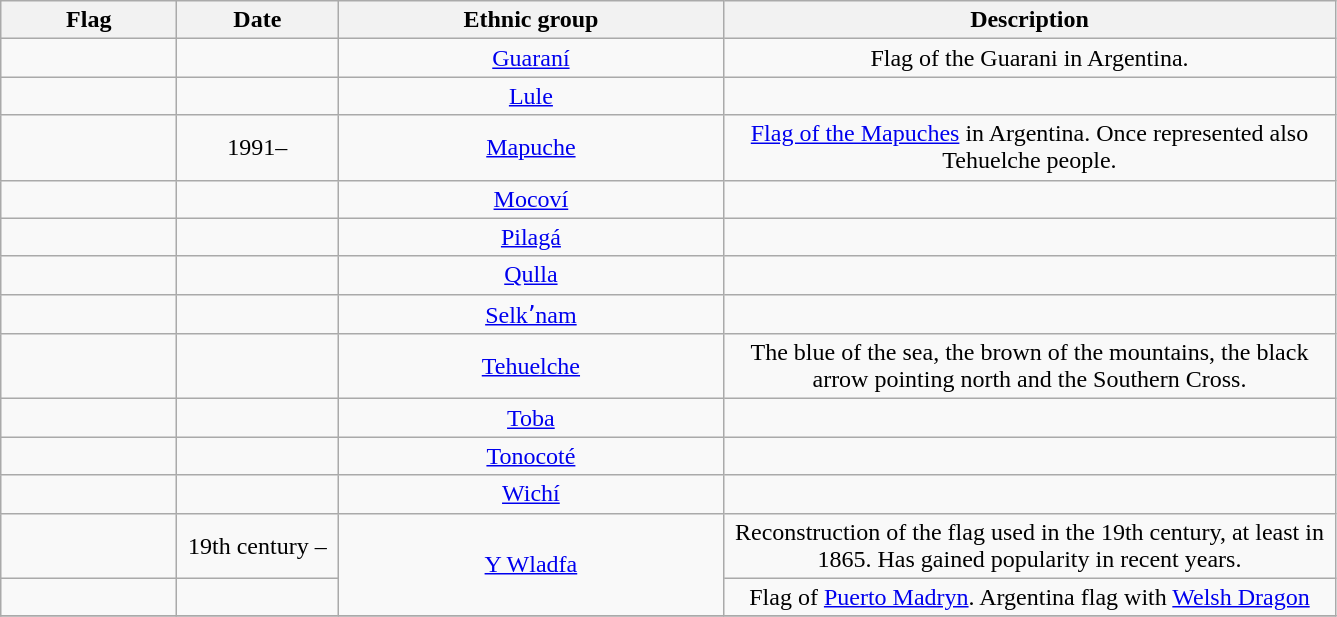<table class="wikitable" style="background:#f9f9f9; text-align:center">
<tr>
<th width="110">Flag</th>
<th width="100">Date</th>
<th width="250">Ethnic group</th>
<th width="400">Description</th>
</tr>
<tr>
<td></td>
<td></td>
<td><a href='#'>Guaraní</a></td>
<td>Flag of the Guarani in Argentina.</td>
</tr>
<tr>
<td></td>
<td></td>
<td><a href='#'>Lule</a></td>
<td></td>
</tr>
<tr>
<td></td>
<td>1991–</td>
<td><a href='#'>Mapuche</a></td>
<td><a href='#'>Flag of the Mapuches</a> in Argentina. Once represented also Tehuelche people.</td>
</tr>
<tr>
<td></td>
<td></td>
<td><a href='#'>Mocoví</a></td>
<td></td>
</tr>
<tr>
<td></td>
<td></td>
<td><a href='#'>Pilagá</a></td>
<td></td>
</tr>
<tr>
<td></td>
<td></td>
<td><a href='#'>Qulla</a></td>
<td></td>
</tr>
<tr>
<td></td>
<td></td>
<td><a href='#'>Selkʼnam</a></td>
<td></td>
</tr>
<tr>
<td></td>
<td></td>
<td><a href='#'>Tehuelche</a></td>
<td>The blue of the sea, the brown of the mountains, the black arrow pointing north and the Southern Cross.</td>
</tr>
<tr>
<td><br></td>
<td></td>
<td><a href='#'>Toba</a></td>
<td></td>
</tr>
<tr>
<td></td>
<td></td>
<td><a href='#'>Tonocoté</a></td>
<td></td>
</tr>
<tr>
<td></td>
<td></td>
<td><a href='#'>Wichí</a></td>
<td></td>
</tr>
<tr>
<td></td>
<td>19th century –</td>
<td rowspan="2"><a href='#'>Y Wladfa</a></td>
<td>Reconstruction of the flag used in the 19th century, at least in 1865. Has gained popularity in recent years. </td>
</tr>
<tr>
<td></td>
<td></td>
<td>Flag of <a href='#'>Puerto Madryn</a>. Argentina flag with <a href='#'>Welsh Dragon</a></td>
</tr>
<tr>
</tr>
</table>
